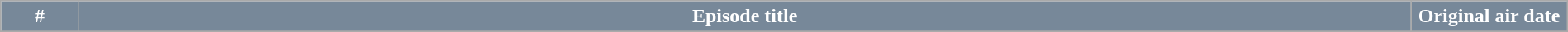<table class="wikitable plainrowheaders" style="margin: auto; width: 100%">
<tr>
<th style="background: #778899; color: #ffffff; width: 5%">#</th>
<th style="background: #778899; color: #ffffff; width: 85%">Episode title</th>
<th style="background: #778899; color: #ffffff;">Original air date</th>
</tr>
<tr>
</tr>
</table>
